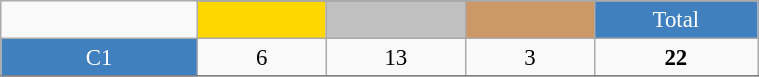<table class="wikitable"  style="font-size:95%; text-align:center; border:gray solid 1px; width:40%;">
<tr>
<td rowspan="2" style="width:3%;"></td>
</tr>
<tr>
<td style="width:2%;" bgcolor=gold></td>
<td style="width:2%;" bgcolor=silver></td>
<td style="width:2%;" bgcolor=cc9966></td>
<td style="width:2%; background-color:#4180be; color:white;">Total</td>
</tr>
<tr>
<td style="background-color:#4180be; color:white;">C1</td>
<td>6</td>
<td>13</td>
<td>3</td>
<td><strong>22</strong></td>
</tr>
<tr>
</tr>
</table>
